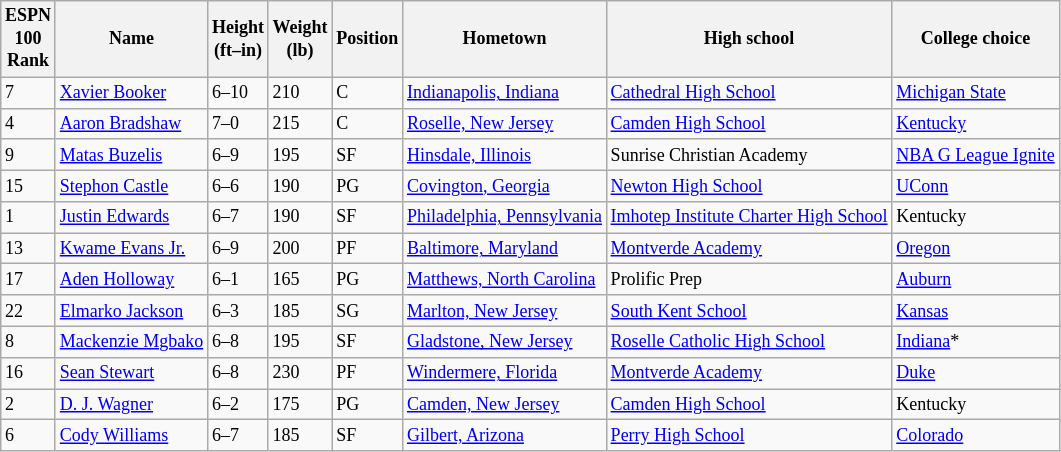<table class="wikitable sortable" style="font-size: 75%" style="width: 75%">
<tr>
<th>ESPN<br> 100 <br> Rank</th>
<th>Name</th>
<th>Height<br>(ft–in)</th>
<th>Weight<br>(lb)</th>
<th>Position</th>
<th>Hometown</th>
<th>High school</th>
<th>College choice</th>
</tr>
<tr>
<td>7</td>
<td><a href='#'>Xavier Booker</a></td>
<td>6–10</td>
<td>210</td>
<td>C</td>
<td><a href='#'>Indianapolis, Indiana</a></td>
<td><a href='#'>Cathedral High School</a></td>
<td><a href='#'>Michigan State</a></td>
</tr>
<tr>
<td>4</td>
<td><a href='#'>Aaron Bradshaw</a></td>
<td>7–0</td>
<td>215</td>
<td>C</td>
<td><a href='#'>Roselle, New Jersey</a></td>
<td><a href='#'>Camden High School</a></td>
<td><a href='#'>Kentucky</a></td>
</tr>
<tr>
<td>9</td>
<td><a href='#'>Matas Buzelis</a></td>
<td>6–9</td>
<td>195</td>
<td>SF</td>
<td><a href='#'>Hinsdale, Illinois</a></td>
<td>Sunrise Christian Academy</td>
<td><a href='#'>NBA G League Ignite</a></td>
</tr>
<tr>
<td>15</td>
<td><a href='#'>Stephon Castle</a></td>
<td>6–6</td>
<td>190</td>
<td>PG</td>
<td><a href='#'>Covington, Georgia</a></td>
<td><a href='#'>Newton High School</a></td>
<td><a href='#'>UConn</a></td>
</tr>
<tr>
<td>1</td>
<td><a href='#'>Justin Edwards</a></td>
<td>6–7</td>
<td>190</td>
<td>SF</td>
<td><a href='#'>Philadelphia, Pennsylvania</a></td>
<td><a href='#'>Imhotep Institute Charter High School</a></td>
<td>Kentucky</td>
</tr>
<tr>
<td>13</td>
<td><a href='#'>Kwame Evans Jr.</a></td>
<td>6–9</td>
<td>200</td>
<td>PF</td>
<td><a href='#'>Baltimore, Maryland</a></td>
<td><a href='#'>Montverde Academy</a></td>
<td><a href='#'>Oregon</a></td>
</tr>
<tr>
<td>17</td>
<td><a href='#'>Aden Holloway</a></td>
<td>6–1</td>
<td>165</td>
<td>PG</td>
<td><a href='#'>Matthews, North Carolina</a></td>
<td>Prolific Prep</td>
<td><a href='#'>Auburn</a></td>
</tr>
<tr>
<td>22</td>
<td><a href='#'>Elmarko Jackson</a></td>
<td>6–3</td>
<td>185</td>
<td>SG</td>
<td><a href='#'>Marlton, New Jersey</a></td>
<td><a href='#'>South Kent School</a></td>
<td><a href='#'>Kansas</a></td>
</tr>
<tr>
<td>8</td>
<td><a href='#'>Mackenzie Mgbako</a></td>
<td>6–8</td>
<td>195</td>
<td>SF</td>
<td><a href='#'>Gladstone, New Jersey</a></td>
<td><a href='#'>Roselle Catholic High School</a></td>
<td><a href='#'>Indiana</a>*</td>
</tr>
<tr>
<td>16</td>
<td><a href='#'>Sean Stewart</a></td>
<td>6–8</td>
<td>230</td>
<td>PF</td>
<td><a href='#'>Windermere, Florida</a></td>
<td><a href='#'>Montverde Academy</a></td>
<td><a href='#'>Duke</a></td>
</tr>
<tr>
<td>2</td>
<td><a href='#'>D. J. Wagner</a></td>
<td>6–2</td>
<td>175</td>
<td>PG</td>
<td><a href='#'>Camden, New Jersey</a></td>
<td><a href='#'>Camden High School</a></td>
<td>Kentucky</td>
</tr>
<tr>
<td>6</td>
<td><a href='#'>Cody Williams</a></td>
<td>6–7</td>
<td>185</td>
<td>SF</td>
<td><a href='#'>Gilbert, Arizona</a></td>
<td><a href='#'>Perry High School</a></td>
<td><a href='#'>Colorado</a></td>
</tr>
</table>
